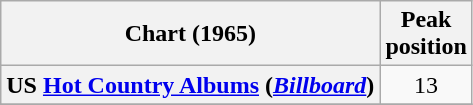<table class="wikitable plainrowheaders" style="text-align:center">
<tr>
<th scope="col">Chart (1965)</th>
<th scope="col">Peak<br>position</th>
</tr>
<tr>
<th scope = "row">US <a href='#'>Hot Country Albums</a> (<em><a href='#'>Billboard</a></em>)</th>
<td>13</td>
</tr>
<tr>
</tr>
</table>
